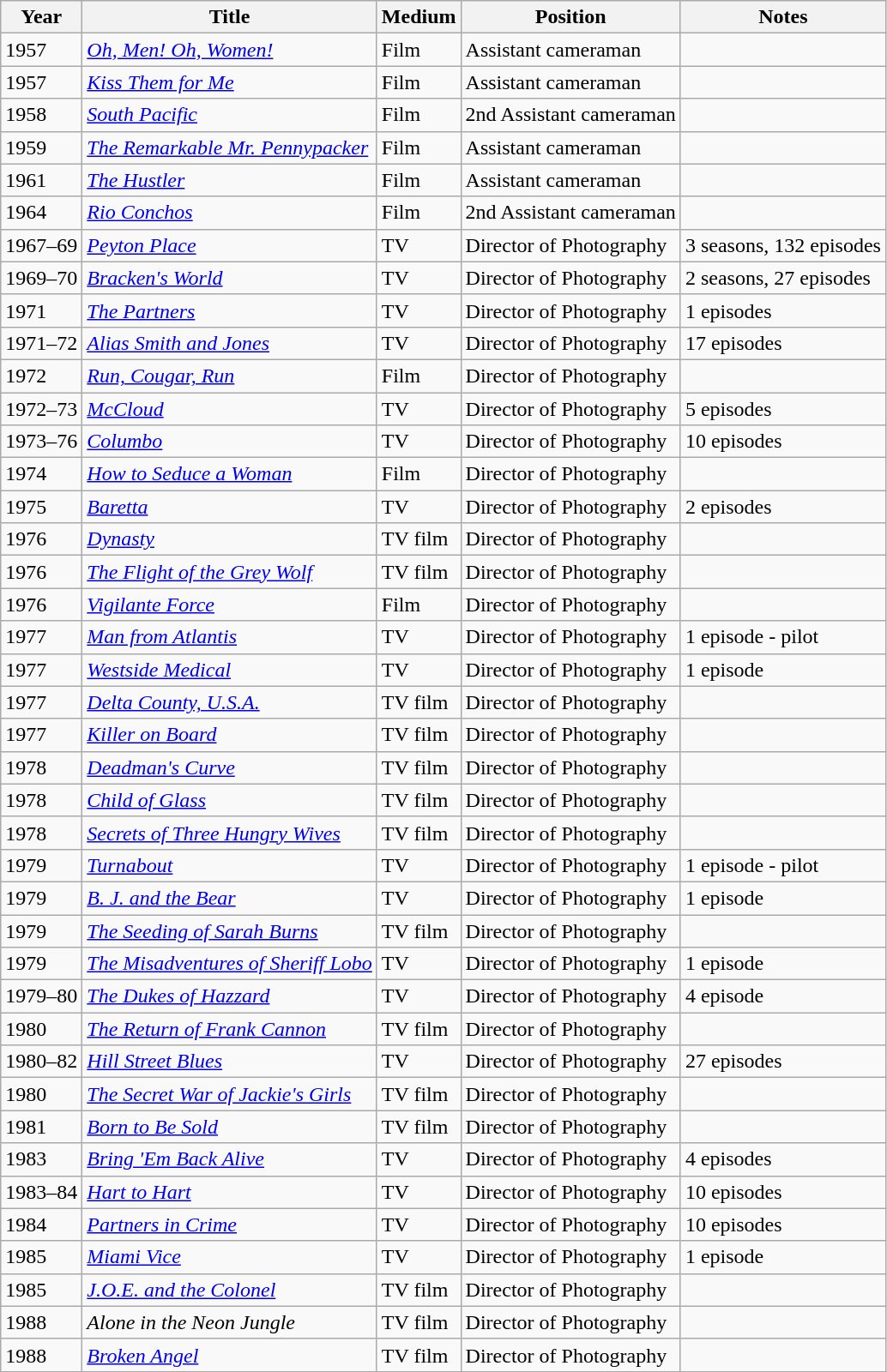<table class="wikitable sortable">
<tr>
<th class="unsortable">Year</th>
<th>Title</th>
<th>Medium</th>
<th>Position</th>
<th class="unsortable">Notes</th>
</tr>
<tr>
<td>1957</td>
<td><em><a href='#'>Oh, Men! Oh, Women!</a></em></td>
<td>Film</td>
<td>Assistant cameraman</td>
<td></td>
</tr>
<tr>
<td>1957</td>
<td><em><a href='#'>Kiss Them for Me</a></em></td>
<td>Film</td>
<td>Assistant cameraman</td>
<td></td>
</tr>
<tr>
<td>1958</td>
<td><em><a href='#'>South Pacific</a></em></td>
<td>Film</td>
<td>2nd Assistant cameraman</td>
<td></td>
</tr>
<tr>
<td>1959</td>
<td><em><a href='#'>The Remarkable Mr. Pennypacker</a></em></td>
<td>Film</td>
<td>Assistant cameraman</td>
<td></td>
</tr>
<tr>
<td>1961</td>
<td><em><a href='#'>The Hustler</a></em></td>
<td>Film</td>
<td>Assistant cameraman</td>
<td></td>
</tr>
<tr>
<td>1964</td>
<td><em><a href='#'>Rio Conchos</a></em></td>
<td>Film</td>
<td>2nd Assistant cameraman</td>
<td></td>
</tr>
<tr>
<td>1967–69</td>
<td><em><a href='#'>Peyton Place</a></em></td>
<td>TV</td>
<td>Director of Photography</td>
<td>3 seasons, 132 episodes</td>
</tr>
<tr>
<td>1969–70</td>
<td><em><a href='#'>Bracken's World</a></em></td>
<td>TV</td>
<td>Director of Photography</td>
<td>2 seasons, 27 episodes</td>
</tr>
<tr>
<td>1971</td>
<td><em><a href='#'>The Partners</a></em></td>
<td>TV</td>
<td>Director of Photography</td>
<td>1 episodes</td>
</tr>
<tr>
<td>1971–72</td>
<td><em><a href='#'>Alias Smith and Jones</a></em></td>
<td>TV</td>
<td>Director of Photography</td>
<td>17 episodes</td>
</tr>
<tr>
<td>1972</td>
<td><em><a href='#'>Run, Cougar, Run</a></em></td>
<td>Film</td>
<td>Director of Photography</td>
<td></td>
</tr>
<tr>
<td>1972–73</td>
<td><em><a href='#'>McCloud</a></em></td>
<td>TV</td>
<td>Director of Photography</td>
<td>5 episodes</td>
</tr>
<tr>
<td>1973–76</td>
<td><em><a href='#'>Columbo</a></em></td>
<td>TV</td>
<td>Director of Photography</td>
<td>10 episodes</td>
</tr>
<tr>
<td>1974</td>
<td><em><a href='#'>How to Seduce a Woman</a></em></td>
<td>Film</td>
<td>Director of Photography</td>
<td></td>
</tr>
<tr>
<td>1975</td>
<td><em><a href='#'>Baretta</a></em></td>
<td>TV</td>
<td>Director of Photography</td>
<td>2 episodes</td>
</tr>
<tr>
<td>1976</td>
<td><em><a href='#'>Dynasty</a></em></td>
<td>TV film</td>
<td>Director of Photography</td>
<td></td>
</tr>
<tr>
<td>1976</td>
<td><em><a href='#'>The Flight of the Grey Wolf</a></em></td>
<td>TV film</td>
<td>Director of Photography</td>
<td></td>
</tr>
<tr>
<td>1976</td>
<td><em><a href='#'>Vigilante Force</a></em></td>
<td>Film</td>
<td>Director of Photography</td>
<td></td>
</tr>
<tr>
<td>1977</td>
<td><em><a href='#'>Man from Atlantis</a></em></td>
<td>TV</td>
<td>Director of Photography</td>
<td>1 episode - pilot</td>
</tr>
<tr>
<td>1977</td>
<td><em><a href='#'>Westside Medical</a></em></td>
<td>TV</td>
<td>Director of Photography</td>
<td>1 episode</td>
</tr>
<tr>
<td>1977</td>
<td><em><a href='#'>Delta County, U.S.A.</a></em></td>
<td>TV film</td>
<td>Director of Photography</td>
<td></td>
</tr>
<tr>
<td>1977</td>
<td><em><a href='#'>Killer on Board</a></em></td>
<td>TV film</td>
<td>Director of Photography</td>
<td></td>
</tr>
<tr>
<td>1978</td>
<td><em><a href='#'>Deadman's Curve</a></em></td>
<td>TV film</td>
<td>Director of Photography</td>
<td></td>
</tr>
<tr>
<td>1978</td>
<td><em><a href='#'>Child of Glass</a></em></td>
<td>TV film</td>
<td>Director of Photography</td>
<td></td>
</tr>
<tr>
<td>1978</td>
<td><em><a href='#'>Secrets of Three Hungry Wives</a></em></td>
<td>TV film</td>
<td>Director of Photography</td>
<td></td>
</tr>
<tr>
<td>1979</td>
<td><em><a href='#'>Turnabout</a></em></td>
<td>TV</td>
<td>Director of Photography</td>
<td>1 episode - pilot</td>
</tr>
<tr>
<td>1979</td>
<td><em><a href='#'>B. J. and the Bear</a></em></td>
<td>TV</td>
<td>Director of Photography</td>
<td>1 episode</td>
</tr>
<tr>
<td>1979</td>
<td><em><a href='#'>The Seeding of Sarah Burns</a></em></td>
<td>TV film</td>
<td>Director of Photography</td>
<td></td>
</tr>
<tr>
<td>1979</td>
<td><em><a href='#'>The Misadventures of Sheriff Lobo</a></em></td>
<td>TV</td>
<td>Director of Photography</td>
<td>1 episode</td>
</tr>
<tr>
<td>1979–80</td>
<td><em><a href='#'>The Dukes of Hazzard</a></em></td>
<td>TV</td>
<td>Director of Photography</td>
<td>4 episode</td>
</tr>
<tr>
<td>1980</td>
<td><em><a href='#'>The Return of Frank Cannon</a></em></td>
<td>TV film</td>
<td>Director of Photography</td>
<td></td>
</tr>
<tr>
<td>1980–82</td>
<td><em><a href='#'>Hill Street Blues</a></em></td>
<td>TV</td>
<td>Director of Photography</td>
<td>27 episodes</td>
</tr>
<tr>
<td>1980</td>
<td><em><a href='#'>The Secret War of Jackie's Girls</a></em></td>
<td>TV film</td>
<td>Director of Photography</td>
<td></td>
</tr>
<tr>
<td>1981</td>
<td><em><a href='#'>Born to Be Sold</a></em></td>
<td>TV film</td>
<td>Director of Photography</td>
<td></td>
</tr>
<tr>
<td>1983</td>
<td><em><a href='#'>Bring 'Em Back Alive</a></em></td>
<td>TV</td>
<td>Director of Photography</td>
<td>4 episodes</td>
</tr>
<tr>
<td>1983–84</td>
<td><em><a href='#'>Hart to Hart</a></em></td>
<td>TV</td>
<td>Director of Photography</td>
<td>10 episodes</td>
</tr>
<tr>
<td>1984</td>
<td><em><a href='#'>Partners in Crime</a></em></td>
<td>TV</td>
<td>Director of Photography</td>
<td>10 episodes</td>
</tr>
<tr>
<td>1985</td>
<td><em><a href='#'>Miami Vice</a></em></td>
<td>TV</td>
<td>Director of Photography</td>
<td>1 episode</td>
</tr>
<tr>
<td>1985</td>
<td><em><a href='#'>J.O.E. and the Colonel</a></em></td>
<td>TV film</td>
<td>Director of Photography</td>
<td></td>
</tr>
<tr>
<td>1988</td>
<td><em>Alone in the Neon Jungle</em></td>
<td>TV film</td>
<td>Director of Photography</td>
<td></td>
</tr>
<tr>
<td>1988</td>
<td><em><a href='#'>Broken Angel</a></em></td>
<td>TV film</td>
<td>Director of Photography</td>
<td></td>
</tr>
<tr>
</tr>
</table>
